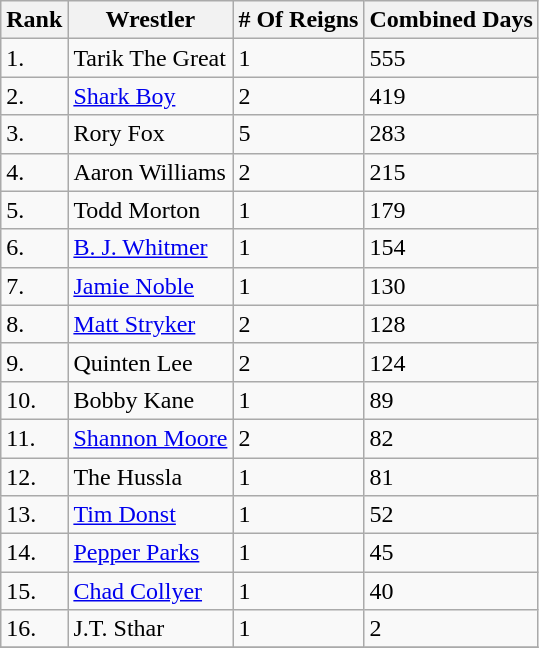<table class="wikitable">
<tr>
<th>Rank</th>
<th>Wrestler</th>
<th># Of Reigns</th>
<th>Combined Days</th>
</tr>
<tr>
<td>1.</td>
<td>Tarik The Great</td>
<td>1</td>
<td>555</td>
</tr>
<tr>
<td>2.</td>
<td><a href='#'>Shark Boy</a></td>
<td>2</td>
<td>419</td>
</tr>
<tr>
<td>3.</td>
<td>Rory Fox</td>
<td>5</td>
<td>283</td>
</tr>
<tr>
<td>4.</td>
<td>Aaron Williams</td>
<td>2</td>
<td>215</td>
</tr>
<tr>
<td>5.</td>
<td>Todd Morton</td>
<td>1</td>
<td>179</td>
</tr>
<tr>
<td>6.</td>
<td><a href='#'>B. J. Whitmer</a></td>
<td>1</td>
<td>154</td>
</tr>
<tr>
<td>7.</td>
<td><a href='#'>Jamie Noble</a></td>
<td>1</td>
<td>130</td>
</tr>
<tr>
<td>8.</td>
<td><a href='#'>Matt Stryker</a></td>
<td>2</td>
<td>128</td>
</tr>
<tr>
<td>9.</td>
<td>Quinten Lee</td>
<td>2</td>
<td>124</td>
</tr>
<tr>
<td>10.</td>
<td>Bobby Kane</td>
<td>1</td>
<td>89</td>
</tr>
<tr>
<td>11.</td>
<td><a href='#'>Shannon Moore</a></td>
<td>2</td>
<td>82</td>
</tr>
<tr>
<td>12.</td>
<td>The Hussla</td>
<td>1</td>
<td>81</td>
</tr>
<tr>
<td>13.</td>
<td><a href='#'>Tim Donst</a></td>
<td>1</td>
<td>52</td>
</tr>
<tr>
<td>14.</td>
<td><a href='#'>Pepper Parks</a></td>
<td>1</td>
<td>45</td>
</tr>
<tr>
<td>15.</td>
<td><a href='#'>Chad Collyer</a></td>
<td>1</td>
<td>40</td>
</tr>
<tr>
<td>16.</td>
<td>J.T. Sthar</td>
<td>1</td>
<td>2</td>
</tr>
<tr>
</tr>
</table>
